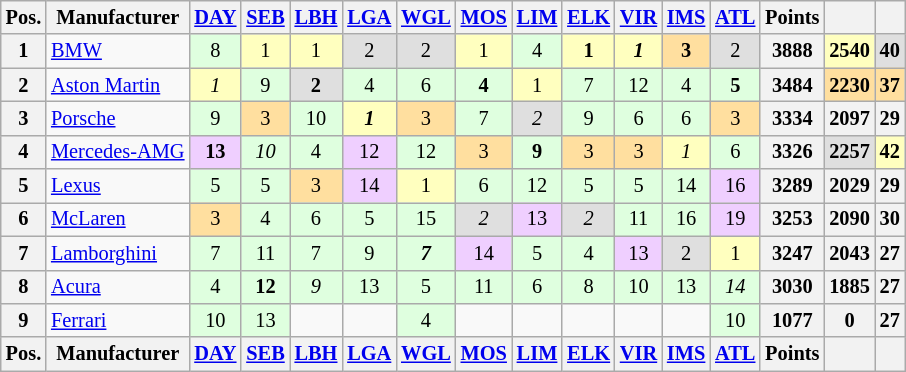<table class="wikitable" style="font-size:85%;">
<tr>
<th>Pos.</th>
<th>Manufacturer</th>
<th><a href='#'>DAY</a></th>
<th><a href='#'>SEB</a></th>
<th><a href='#'>LBH</a></th>
<th><a href='#'>LGA</a></th>
<th><a href='#'>WGL</a></th>
<th><a href='#'>MOS</a></th>
<th><a href='#'>LIM</a></th>
<th><a href='#'>ELK</a></th>
<th><a href='#'>VIR</a></th>
<th><a href='#'>IMS</a></th>
<th><a href='#'>ATL</a></th>
<th>Points</th>
<th></th>
<th></th>
</tr>
<tr>
<th>1</th>
<td> <a href='#'>BMW</a></td>
<td style="background:#dfffdf;" align="center">8</td>
<td style="background:#ffffbf;" align="center">1</td>
<td style="background:#ffffbf;" align="center">1</td>
<td style="background:#dfdfdf;" align="center">2</td>
<td style="background:#dfdfdf;" align="center">2</td>
<td style="background:#ffffbf;" align="center">1</td>
<td style="background:#dfffdf;" align="center">4</td>
<td style="background:#ffffbf;" align="center"><strong>1</strong></td>
<td style="background:#ffffbf;" align="center"><strong><em>1</em></strong></td>
<td style="background:#ffdf9f;" align="center"><strong>3</strong></td>
<td style="background:#dfdfdf;" align="center">2</td>
<th>3888</th>
<th style="background:#ffffbf;">2540</th>
<th style="background:#dfdfdf;">40</th>
</tr>
<tr>
<th>2</th>
<td> <a href='#'>Aston Martin</a></td>
<td style="background:#ffffbf;" align="center"><em>1</em></td>
<td style="background:#dfffdf;" align="center">9</td>
<td style="background:#dfdfdf;" align="center"><strong>2</strong></td>
<td style="background:#dfffdf;" align="center">4</td>
<td style="background:#dfffdf;" align="center">6</td>
<td style="background:#dfffdf;" align="center"><strong>4</strong></td>
<td style="background:#ffffbf;" align="center">1</td>
<td style="background:#dfffdf;" align="center">7</td>
<td style="background:#dfffdf;" align="center">12</td>
<td style="background:#dfffdf;" align="center">4</td>
<td style="background:#dfffdf;" align="center"><strong>5</strong></td>
<th>3484</th>
<th style="background:#ffdf9f;">2230</th>
<th style="background:#ffdf9f;">37</th>
</tr>
<tr>
<th>3</th>
<td> <a href='#'>Porsche</a></td>
<td style="background:#dfffdf;" align="center">9</td>
<td style="background:#ffdf9f;" align="center">3</td>
<td style="background:#dfffdf;" align="center">10</td>
<td style="background:#ffffbf;" align="center"><strong><em>1</em></strong></td>
<td style="background:#ffdf9f;" align="center">3</td>
<td style="background:#dfffdf;" align="center">7</td>
<td style="background:#dfdfdf;" align="center"><em>2</em></td>
<td style="background:#dfffdf;" align="center">9</td>
<td style="background:#dfffdf;" align="center">6</td>
<td style="background:#dfffdf;" align="center">6</td>
<td style="background:#ffdf9f;" align="center">3</td>
<th>3334</th>
<th>2097</th>
<th>29</th>
</tr>
<tr>
<th>4</th>
<td> <a href='#'>Mercedes-AMG</a></td>
<td style="background:#efcfff;" align="center"><strong>13</strong></td>
<td style="background:#dfffdf;" align="center"><em>10</em></td>
<td style="background:#dfffdf;" align="center">4</td>
<td style="background:#efcfff;" align="center">12</td>
<td style="background:#dfffdf;" align="center">12</td>
<td style="background:#ffdf9f;" align="center">3</td>
<td style="background:#dfffdf;" align="center"><strong>9</strong></td>
<td style="background:#ffdf9f;" align="center">3</td>
<td style="background:#ffdf9f;" align="center">3</td>
<td style="background:#ffffbf;" align="center"><em>1</em></td>
<td style="background:#dfffdf;" align="center">6</td>
<th>3326</th>
<th style="background:#dfdfdf;">2257</th>
<th style="background:#ffffbf;">42</th>
</tr>
<tr>
<th>5</th>
<td> <a href='#'>Lexus</a></td>
<td style="background:#dfffdf;" align="center">5</td>
<td style="background:#dfffdf;" align="center">5</td>
<td style="background:#ffdf9f;" align="center">3</td>
<td style="background:#efcfff;" align="center">14</td>
<td style="background:#ffffbf;" align="center">1</td>
<td style="background:#dfffdf;" align="center">6</td>
<td style="background:#dfffdf;" align="center">12</td>
<td style="background:#dfffdf;" align="center">5</td>
<td style="background:#dfffdf;" align="center">5</td>
<td style="background:#dfffdf;" align="center">14</td>
<td style="background:#efcfff;" align="center">16</td>
<th>3289</th>
<th>2029</th>
<th>29</th>
</tr>
<tr>
<th>6</th>
<td> <a href='#'>McLaren</a></td>
<td style="background:#ffdf9f;" align="center">3</td>
<td style="background:#dfffdf;" align="center">4</td>
<td style="background:#dfffdf;" align="center">6</td>
<td style="background:#dfffdf;" align="center">5</td>
<td style="background:#dfffdf;" align="center">15</td>
<td style="background:#dfdfdf;" align="center"><em>2</em></td>
<td style="background:#efcfff;" align="center">13</td>
<td style="background:#dfdfdf;" align="center"><em>2</em></td>
<td style="background:#dfffdf;" align="center">11</td>
<td style="background:#dfffdf;" align="center">16</td>
<td style="background:#efcfff;" align="center">19</td>
<th>3253</th>
<th>2090</th>
<th>30</th>
</tr>
<tr>
<th>7</th>
<td> <a href='#'>Lamborghini</a></td>
<td style="background:#dfffdf;" align="center">7</td>
<td style="background:#dfffdf;" align="center">11</td>
<td style="background:#dfffdf;" align="center">7</td>
<td style="background:#dfffdf;" align="center">9</td>
<td style="background:#dfffdf;" align="center"><strong><em>7</em></strong></td>
<td style="background:#efcfff;" align="center">14</td>
<td style="background:#dfffdf;" align="center">5</td>
<td style="background:#dfffdf;" align="center">4</td>
<td style="background:#efcfff;" align="center">13</td>
<td style="background:#dfdfdf;" align="center">2</td>
<td style="background:#ffffbf;" align="center">1</td>
<th>3247</th>
<th>2043</th>
<th>27</th>
</tr>
<tr>
<th>8</th>
<td> <a href='#'>Acura</a></td>
<td style="background:#dfffdf;" align="center">4</td>
<td style="background:#dfffdf;" align="center"><strong>12</strong></td>
<td style="background:#dfffdf;" align="center"><em>9</em></td>
<td style="background:#dfffdf;" align="center">13</td>
<td style="background:#dfffdf;" align="center">5</td>
<td style="background:#dfffdf;" align="center">11</td>
<td style="background:#dfffdf;" align="center">6</td>
<td style="background:#dfffdf;" align="center">8</td>
<td style="background:#dfffdf;" align="center">10</td>
<td style="background:#dfffdf;" align="center">13</td>
<td style="background:#dfffdf;" align="center"><em>14</em></td>
<th>3030</th>
<th>1885</th>
<th>27</th>
</tr>
<tr>
<th>9</th>
<td> <a href='#'>Ferrari</a></td>
<td style="background:#dfffdf;" align="center">10</td>
<td style="background:#dfffdf;" align="center">13</td>
<td></td>
<td></td>
<td style="background:#dfffdf;" align="center">4</td>
<td></td>
<td></td>
<td></td>
<td></td>
<td></td>
<td style="background:#dfffdf;" align="center">10</td>
<th>1077</th>
<th>0</th>
<th>27</th>
</tr>
<tr>
<th>Pos.</th>
<th>Manufacturer</th>
<th><a href='#'>DAY</a></th>
<th><a href='#'>SEB</a></th>
<th><a href='#'>LBH</a></th>
<th><a href='#'>LGA</a></th>
<th><a href='#'>WGL</a></th>
<th><a href='#'>MOS</a></th>
<th><a href='#'>LIM</a></th>
<th><a href='#'>ELK</a></th>
<th><a href='#'>VIR</a></th>
<th><a href='#'>IMS</a></th>
<th><a href='#'>ATL</a></th>
<th>Points</th>
<th></th>
<th></th>
</tr>
</table>
